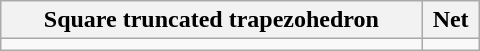<table class=wikitable width=320>
<tr valign=top>
<th>Square truncated trapezohedron</th>
<th>Net</th>
</tr>
<tr valign=top>
<td></td>
<td></td>
</tr>
</table>
